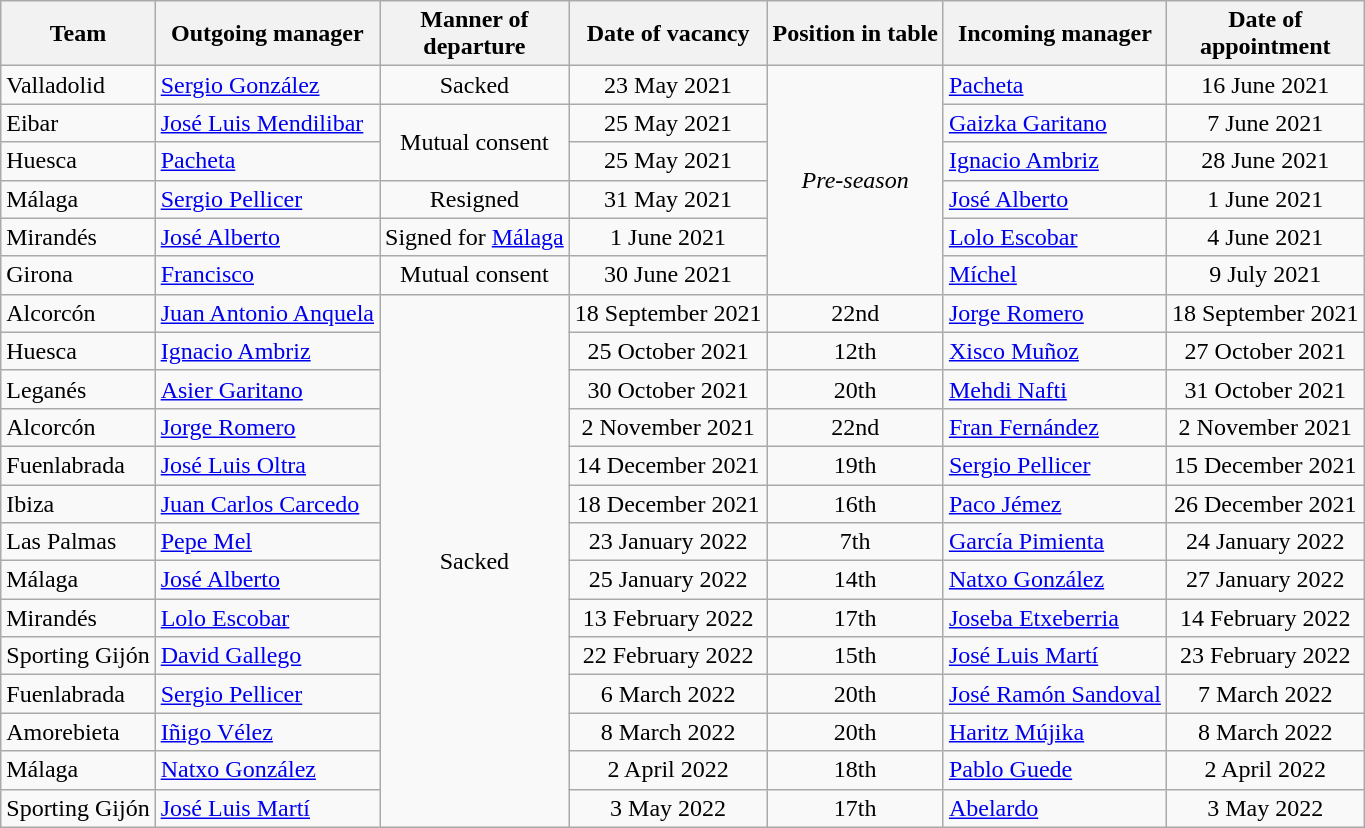<table class="wikitable sortable">
<tr>
<th>Team</th>
<th>Outgoing manager</th>
<th>Manner of<br>departure</th>
<th>Date of vacancy</th>
<th>Position in table</th>
<th>Incoming manager</th>
<th>Date of<br>appointment</th>
</tr>
<tr>
<td>Valladolid</td>
<td> <a href='#'>Sergio González</a></td>
<td align=center>Sacked</td>
<td align=center>23 May 2021</td>
<td align=center rowspan=6><em>Pre-season</em></td>
<td> <a href='#'>Pacheta</a></td>
<td align="center">16 June 2021</td>
</tr>
<tr>
<td>Eibar</td>
<td> <a href='#'>José Luis Mendilibar</a></td>
<td rowspan=2 align=center>Mutual consent</td>
<td align=center>25 May 2021</td>
<td> <a href='#'>Gaizka Garitano</a></td>
<td align="center">7 June 2021</td>
</tr>
<tr>
<td>Huesca</td>
<td> <a href='#'>Pacheta</a></td>
<td align=center>25 May 2021</td>
<td> <a href='#'>Ignacio Ambriz</a></td>
<td align=center>28 June 2021</td>
</tr>
<tr>
<td>Málaga</td>
<td> <a href='#'>Sergio Pellicer</a></td>
<td align=center>Resigned</td>
<td align=center>31 May 2021</td>
<td>  <a href='#'>José Alberto</a></td>
<td align="center">1 June 2021</td>
</tr>
<tr>
<td>Mirandés</td>
<td>  <a href='#'>José Alberto</a></td>
<td align=center>Signed for <a href='#'>Málaga</a></td>
<td align="center">1 June 2021</td>
<td> <a href='#'>Lolo Escobar</a></td>
<td align="center">4 June 2021</td>
</tr>
<tr>
<td>Girona</td>
<td> <a href='#'>Francisco</a></td>
<td align=center>Mutual consent</td>
<td align="center">30 June 2021</td>
<td> <a href='#'>Míchel</a></td>
<td align="center">9 July 2021</td>
</tr>
<tr>
<td>Alcorcón</td>
<td> <a href='#'>Juan Antonio Anquela</a></td>
<td rowspan=14 align=center>Sacked</td>
<td align="center">18 September 2021</td>
<td align="center">22nd</td>
<td> <a href='#'>Jorge Romero</a></td>
<td align="center">18 September 2021</td>
</tr>
<tr>
<td>Huesca</td>
<td> <a href='#'>Ignacio Ambriz</a></td>
<td align="center">25 October 2021</td>
<td align="center">12th</td>
<td> <a href='#'>Xisco Muñoz</a></td>
<td align="center">27 October 2021</td>
</tr>
<tr>
<td>Leganés</td>
<td> <a href='#'>Asier Garitano</a></td>
<td align="center">30 October 2021</td>
<td align="center">20th</td>
<td> <a href='#'>Mehdi Nafti</a></td>
<td align="center">31 October 2021</td>
</tr>
<tr>
<td>Alcorcón</td>
<td> <a href='#'>Jorge Romero</a></td>
<td align="center">2 November 2021</td>
<td align="center">22nd</td>
<td> <a href='#'>Fran Fernández</a></td>
<td align="center">2 November 2021</td>
</tr>
<tr>
<td>Fuenlabrada</td>
<td> <a href='#'>José Luis Oltra</a></td>
<td align="center">14 December 2021</td>
<td align="center">19th</td>
<td> <a href='#'>Sergio Pellicer</a></td>
<td align="center">15 December 2021</td>
</tr>
<tr>
<td>Ibiza</td>
<td> <a href='#'>Juan Carlos Carcedo</a></td>
<td align="center">18 December 2021</td>
<td align="center">16th</td>
<td> <a href='#'>Paco Jémez</a></td>
<td align="center">26 December 2021</td>
</tr>
<tr>
<td>Las Palmas</td>
<td> <a href='#'>Pepe Mel</a></td>
<td align="center">23 January 2022</td>
<td align="center">7th</td>
<td> <a href='#'>García Pimienta</a></td>
<td align="center">24 January 2022</td>
</tr>
<tr>
<td>Málaga</td>
<td> <a href='#'>José Alberto</a></td>
<td align="center">25 January 2022</td>
<td align="center">14th</td>
<td> <a href='#'>Natxo González</a></td>
<td align="center">27 January 2022</td>
</tr>
<tr>
<td>Mirandés</td>
<td> <a href='#'>Lolo Escobar</a></td>
<td align="center">13 February 2022</td>
<td align="center">17th</td>
<td> <a href='#'>Joseba Etxeberria</a></td>
<td align="center">14 February 2022</td>
</tr>
<tr>
<td>Sporting Gijón</td>
<td> <a href='#'>David Gallego</a></td>
<td align="center">22 February 2022</td>
<td align="center">15th</td>
<td> <a href='#'>José Luis Martí</a></td>
<td align="center">23 February 2022</td>
</tr>
<tr>
<td>Fuenlabrada</td>
<td> <a href='#'>Sergio Pellicer</a></td>
<td align="center">6 March 2022</td>
<td align="center">20th</td>
<td> <a href='#'>José Ramón Sandoval</a></td>
<td align="center">7 March 2022</td>
</tr>
<tr>
<td>Amorebieta</td>
<td> <a href='#'>Iñigo Vélez</a></td>
<td align="center">8 March 2022</td>
<td align="center">20th</td>
<td> <a href='#'>Haritz Mújika</a></td>
<td align="center">8 March 2022</td>
</tr>
<tr>
<td>Málaga</td>
<td> <a href='#'>Natxo González</a></td>
<td align="center">2 April 2022</td>
<td align="center">18th</td>
<td> <a href='#'>Pablo Guede</a></td>
<td align="center">2 April 2022</td>
</tr>
<tr>
<td>Sporting Gijón</td>
<td> <a href='#'>José Luis Martí</a></td>
<td align="center">3 May 2022</td>
<td align="center">17th</td>
<td> <a href='#'>Abelardo</a></td>
<td align="center">3 May 2022</td>
</tr>
</table>
